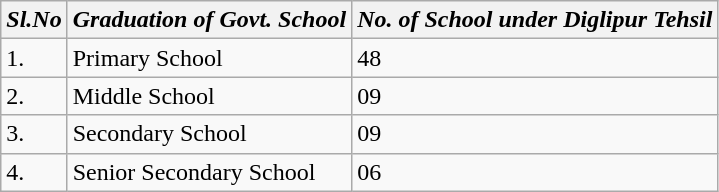<table class="wikitable">
<tr>
<th><em>Sl.No</em></th>
<th><em>Graduation of Govt. School</em></th>
<th><em>No. of School under Diglipur Tehsil</em></th>
</tr>
<tr>
<td>1.</td>
<td>Primary School</td>
<td>48</td>
</tr>
<tr>
<td>2.</td>
<td>Middle School</td>
<td>09</td>
</tr>
<tr>
<td>3.</td>
<td>Secondary School</td>
<td>09</td>
</tr>
<tr>
<td>4.</td>
<td>Senior Secondary School</td>
<td>06</td>
</tr>
</table>
